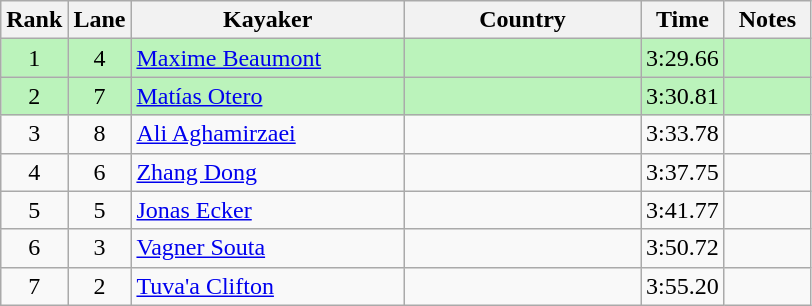<table class="wikitable sortable" style="text-align:center;">
<tr>
<th width=30>Rank</th>
<th width=30>Lane</th>
<th width=175>Kayaker</th>
<th width=150>Country</th>
<th width=30>Time</th>
<th width=50>Notes</th>
</tr>
<tr bgcolor=bbf3bb>
<td>1</td>
<td>4</td>
<td align=left><a href='#'>Maxime Beaumont</a></td>
<td align=left></td>
<td>3:29.66</td>
<td></td>
</tr>
<tr bgcolor=bbf3bb>
<td>2</td>
<td>7</td>
<td align=left><a href='#'>Matías Otero</a></td>
<td align=left></td>
<td>3:30.81</td>
<td></td>
</tr>
<tr>
<td>3</td>
<td>8</td>
<td align=left><a href='#'>Ali Aghamirzaei</a></td>
<td align=left></td>
<td>3:33.78</td>
<td></td>
</tr>
<tr>
<td>4</td>
<td>6</td>
<td align=left><a href='#'>Zhang Dong</a></td>
<td align=left></td>
<td>3:37.75</td>
<td></td>
</tr>
<tr>
<td>5</td>
<td>5</td>
<td align=left><a href='#'>Jonas Ecker</a></td>
<td align=left></td>
<td>3:41.77</td>
<td></td>
</tr>
<tr>
<td>6</td>
<td>3</td>
<td align=left><a href='#'>Vagner Souta</a></td>
<td align=left></td>
<td>3:50.72</td>
<td></td>
</tr>
<tr>
<td>7</td>
<td>2</td>
<td align=left><a href='#'>Tuva'a Clifton</a></td>
<td align=left></td>
<td>3:55.20</td>
<td></td>
</tr>
</table>
